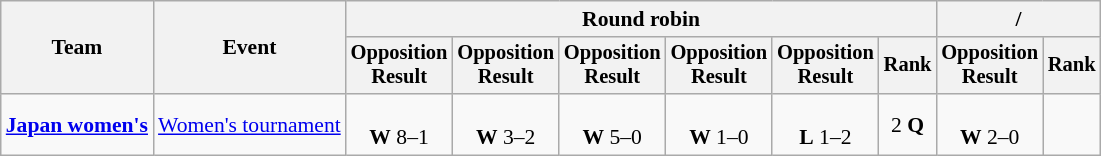<table class=wikitable style=font-size:90%;text-align:center>
<tr>
<th rowspan=2>Team</th>
<th rowspan=2>Event</th>
<th colspan=6>Round robin</th>
<th colspan=2> / </th>
</tr>
<tr style=font-size:95%>
<th>Opposition<br>Result</th>
<th>Opposition<br>Result</th>
<th>Opposition<br>Result</th>
<th>Opposition<br>Result</th>
<th>Opposition<br>Result</th>
<th>Rank</th>
<th>Opposition<br>Result</th>
<th>Rank</th>
</tr>
<tr>
<td align=left><strong><a href='#'>Japan women's</a></strong></td>
<td align=left><a href='#'>Women's tournament</a></td>
<td><br><strong>W</strong> 8–1</td>
<td><br><strong>W</strong> 3–2</td>
<td><br><strong>W</strong> 5–0</td>
<td><br><strong>W</strong> 1–0</td>
<td><br><strong>L</strong> 1–2</td>
<td>2 <strong>Q</strong></td>
<td><br><strong>W</strong> 2–0</td>
<td></td>
</tr>
</table>
